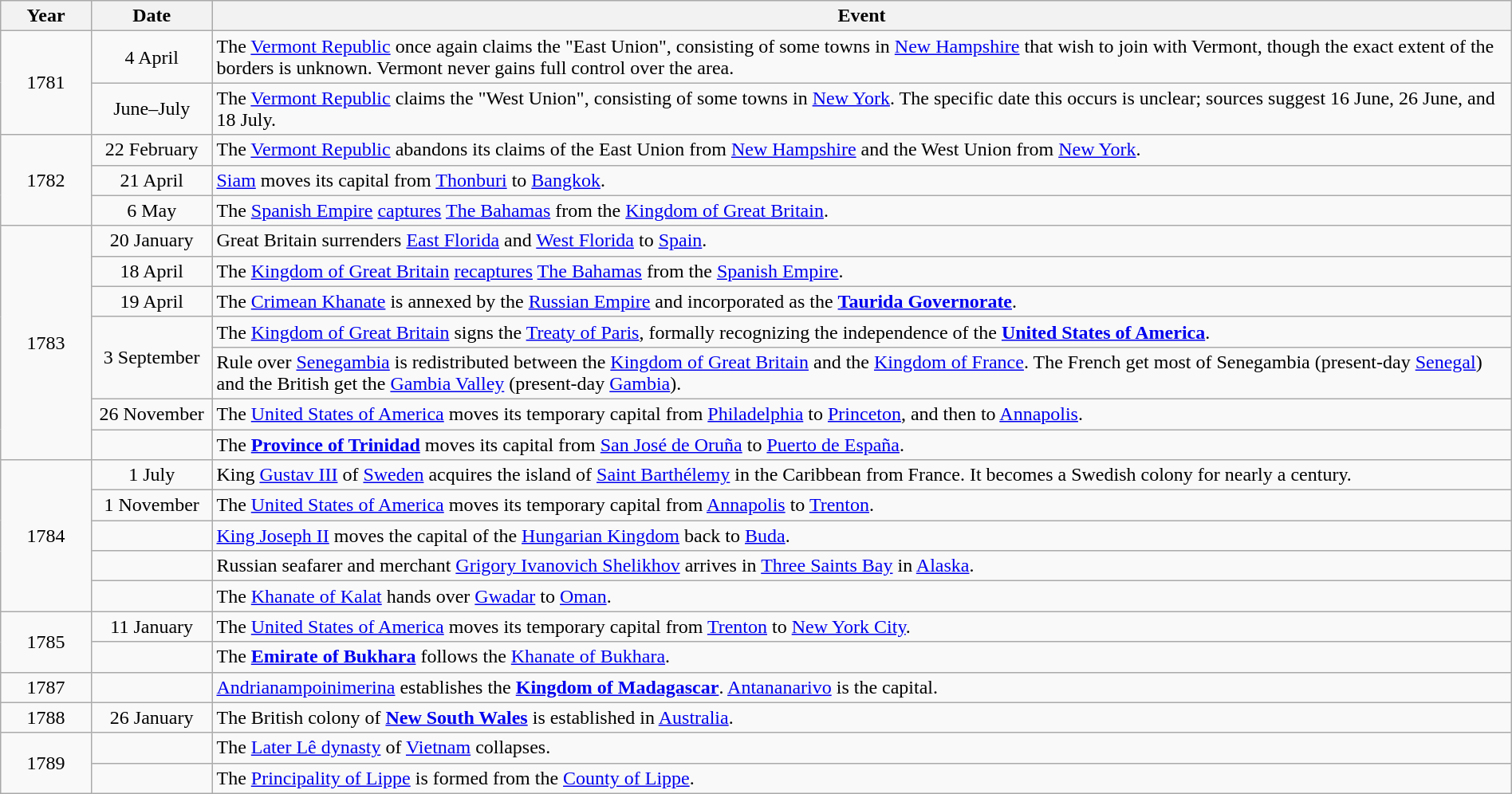<table class=wikitable style="width:100%;">
<tr>
<th style="width:6%">Year</th>
<th style="width:8%">Date</th>
<th style="width:86%">Event</th>
</tr>
<tr>
<td rowspan=2 align=center>1781</td>
<td align=center>4 April</td>
<td>The <a href='#'>Vermont Republic</a> once again claims the "East Union", consisting of some towns in <a href='#'>New Hampshire</a> that wish to join with Vermont, though the exact extent of the borders is unknown. Vermont never gains full control over the area.</td>
</tr>
<tr>
<td align=center>June–July</td>
<td>The <a href='#'>Vermont Republic</a> claims the "West Union", consisting of some towns in <a href='#'>New York</a>. The specific date this occurs is unclear; sources suggest 16 June, 26 June, and 18 July.</td>
</tr>
<tr>
<td rowspan=3 align=center>1782</td>
<td align=center>22 February</td>
<td>The <a href='#'>Vermont Republic</a> abandons its claims of the East Union from <a href='#'>New Hampshire</a> and the West Union from <a href='#'>New York</a>.</td>
</tr>
<tr>
<td align=center>21 April</td>
<td><a href='#'>Siam</a> moves its capital from <a href='#'>Thonburi</a> to <a href='#'>Bangkok</a>.</td>
</tr>
<tr>
<td align=center>6 May</td>
<td>The <a href='#'>Spanish Empire</a> <a href='#'>captures</a> <a href='#'>The Bahamas</a> from the <a href='#'>Kingdom of Great Britain</a>.</td>
</tr>
<tr>
<td rowspan=7 align=center>1783</td>
<td align=center>20 January</td>
<td>Great Britain surrenders <a href='#'>East Florida</a> and <a href='#'>West Florida</a> to <a href='#'>Spain</a>.</td>
</tr>
<tr>
<td align=center>18 April</td>
<td>The <a href='#'>Kingdom of Great Britain</a> <a href='#'>recaptures</a> <a href='#'>The Bahamas</a> from the <a href='#'>Spanish Empire</a>.</td>
</tr>
<tr>
<td align=center>19 April</td>
<td>The <a href='#'>Crimean Khanate</a> is annexed by the <a href='#'>Russian Empire</a> and incorporated as the <strong><a href='#'>Taurida Governorate</a></strong>.</td>
</tr>
<tr>
<td rowspan=2 align=center>3 September</td>
<td>The <a href='#'>Kingdom of Great Britain</a> signs the <a href='#'>Treaty of Paris</a>, formally recognizing the independence of the <strong><a href='#'>United States of America</a></strong>.</td>
</tr>
<tr>
<td>Rule over <a href='#'>Senegambia</a> is redistributed between the <a href='#'>Kingdom of Great Britain</a> and the <a href='#'>Kingdom of France</a>. The French get most of Senegambia (present-day <a href='#'>Senegal</a>) and the British get the <a href='#'>Gambia Valley</a> (present-day <a href='#'>Gambia</a>).</td>
</tr>
<tr>
<td align=center>26 November</td>
<td>The <a href='#'>United States of America</a> moves its temporary capital from <a href='#'>Philadelphia</a> to <a href='#'>Princeton</a>, and then to <a href='#'>Annapolis</a>.</td>
</tr>
<tr>
<td></td>
<td>The <strong><a href='#'>Province of Trinidad</a></strong> moves its capital from <a href='#'>San José de Oruña</a> to <a href='#'>Puerto de España</a>.</td>
</tr>
<tr>
<td rowspan=5 align=center>1784</td>
<td align=center>1 July</td>
<td>King <a href='#'>Gustav III</a> of <a href='#'>Sweden</a> acquires the island of <a href='#'>Saint Barthélemy</a> in the Caribbean from France. It becomes a Swedish colony for nearly a century.</td>
</tr>
<tr>
<td align=center>1 November</td>
<td>The <a href='#'>United States of America</a> moves its temporary capital from <a href='#'>Annapolis</a> to <a href='#'>Trenton</a>.</td>
</tr>
<tr>
<td></td>
<td><a href='#'>King Joseph II</a> moves the capital of the <a href='#'>Hungarian Kingdom</a> back to <a href='#'>Buda</a>.</td>
</tr>
<tr>
<td></td>
<td>Russian seafarer and merchant <a href='#'>Grigory Ivanovich Shelikhov</a> arrives in <a href='#'>Three Saints Bay</a> in <a href='#'>Alaska</a>.</td>
</tr>
<tr>
<td></td>
<td>The <a href='#'>Khanate of Kalat</a> hands over <a href='#'>Gwadar</a> to <a href='#'>Oman</a>.</td>
</tr>
<tr>
<td rowspan=2 align=center>1785</td>
<td align=center>11 January</td>
<td>The <a href='#'>United States of America</a> moves its temporary capital from <a href='#'>Trenton</a> to <a href='#'>New York City</a>.</td>
</tr>
<tr>
<td></td>
<td>The <strong><a href='#'>Emirate of Bukhara</a></strong> follows the <a href='#'>Khanate of Bukhara</a>.</td>
</tr>
<tr>
<td align=center>1787</td>
<td></td>
<td><a href='#'>Andrianampoinimerina</a> establishes the <strong><a href='#'>Kingdom of Madagascar</a></strong>. <a href='#'>Antananarivo</a> is the capital.</td>
</tr>
<tr>
<td align=center>1788</td>
<td align=center>26 January</td>
<td>The British colony of <strong><a href='#'>New South Wales</a></strong> is established in <a href='#'>Australia</a>.</td>
</tr>
<tr>
<td rowspan=2 align=center>1789</td>
<td></td>
<td>The <a href='#'>Later Lê dynasty</a> of <a href='#'>Vietnam</a> collapses.</td>
</tr>
<tr>
<td></td>
<td>The <a href='#'>Principality of Lippe</a> is formed from the <a href='#'>County of Lippe</a>.</td>
</tr>
</table>
